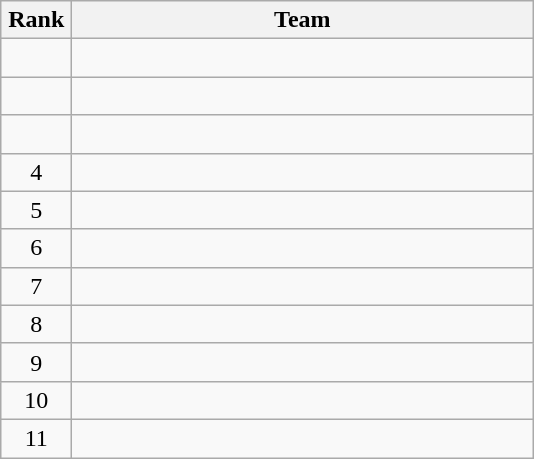<table class="wikitable" style="text-align:center;">
<tr>
<th width=40>Rank</th>
<th width=300>Team</th>
</tr>
<tr>
<td></td>
<td style="text-align:left;"><br></td>
</tr>
<tr>
<td></td>
<td style="text-align:left;"><br></td>
</tr>
<tr>
<td></td>
<td style="text-align:left;"><br></td>
</tr>
<tr>
<td>4</td>
<td style="text-align:left;"><br></td>
</tr>
<tr>
<td>5</td>
<td style="text-align:left;"><br></td>
</tr>
<tr>
<td>6</td>
<td style="text-align:left;"><br></td>
</tr>
<tr>
<td>7</td>
<td style="text-align:left;"><br></td>
</tr>
<tr>
<td>8</td>
<td style="text-align:left;"><br></td>
</tr>
<tr>
<td>9</td>
<td style="text-align:left;"><br></td>
</tr>
<tr>
<td>10</td>
<td style="text-align:left;"><br></td>
</tr>
<tr>
<td>11</td>
<td style="text-align:left;"><br></td>
</tr>
</table>
